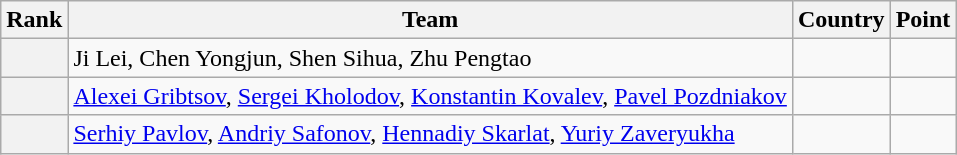<table class="wikitable sortable">
<tr>
<th>Rank</th>
<th>Team</th>
<th>Country</th>
<th>Point</th>
</tr>
<tr>
<th></th>
<td>Ji Lei, Chen Yongjun, Shen Sihua, Zhu Pengtao</td>
<td></td>
<td></td>
</tr>
<tr>
<th></th>
<td><a href='#'>Alexei Gribtsov</a>, <a href='#'>Sergei Kholodov</a>, <a href='#'>Konstantin Kovalev</a>, <a href='#'>Pavel Pozdniakov</a></td>
<td></td>
<td></td>
</tr>
<tr>
<th></th>
<td><a href='#'>Serhiy Pavlov</a>, <a href='#'>Andriy Safonov</a>, <a href='#'>Hennadiy Skarlat</a>, <a href='#'>Yuriy Zaveryukha</a></td>
<td></td>
<td></td>
</tr>
</table>
